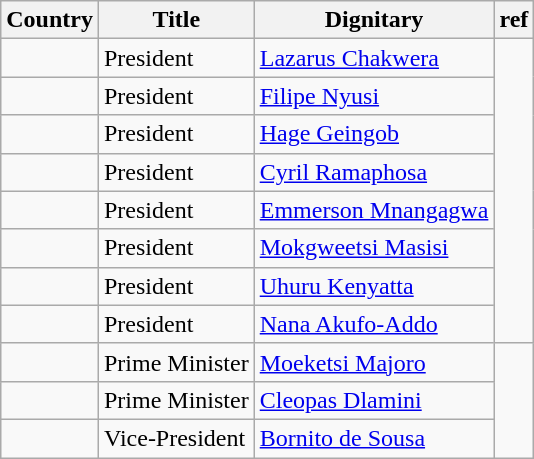<table class="wikitable sortable">
<tr>
<th>Country</th>
<th>Title</th>
<th>Dignitary</th>
<th>ref</th>
</tr>
<tr>
<td></td>
<td>President</td>
<td><a href='#'>Lazarus Chakwera</a></td>
<td rowspan="8"></td>
</tr>
<tr>
<td></td>
<td>President</td>
<td><a href='#'>Filipe Nyusi</a></td>
</tr>
<tr>
<td></td>
<td>President</td>
<td><a href='#'>Hage Geingob</a></td>
</tr>
<tr>
<td></td>
<td>President</td>
<td><a href='#'>Cyril Ramaphosa</a></td>
</tr>
<tr>
<td></td>
<td>President</td>
<td><a href='#'>Emmerson Mnangagwa</a></td>
</tr>
<tr>
<td></td>
<td>President</td>
<td><a href='#'>Mokgweetsi Masisi</a></td>
</tr>
<tr>
<td></td>
<td>President</td>
<td><a href='#'>Uhuru Kenyatta</a></td>
</tr>
<tr>
<td></td>
<td>President</td>
<td><a href='#'>Nana Akufo-Addo</a></td>
</tr>
<tr>
<td></td>
<td>Prime Minister</td>
<td><a href='#'>Moeketsi Majoro</a></td>
</tr>
<tr>
<td></td>
<td>Prime Minister</td>
<td><a href='#'>Cleopas Dlamini</a></td>
</tr>
<tr>
<td></td>
<td>Vice-President</td>
<td><a href='#'>Bornito de Sousa</a></td>
</tr>
</table>
